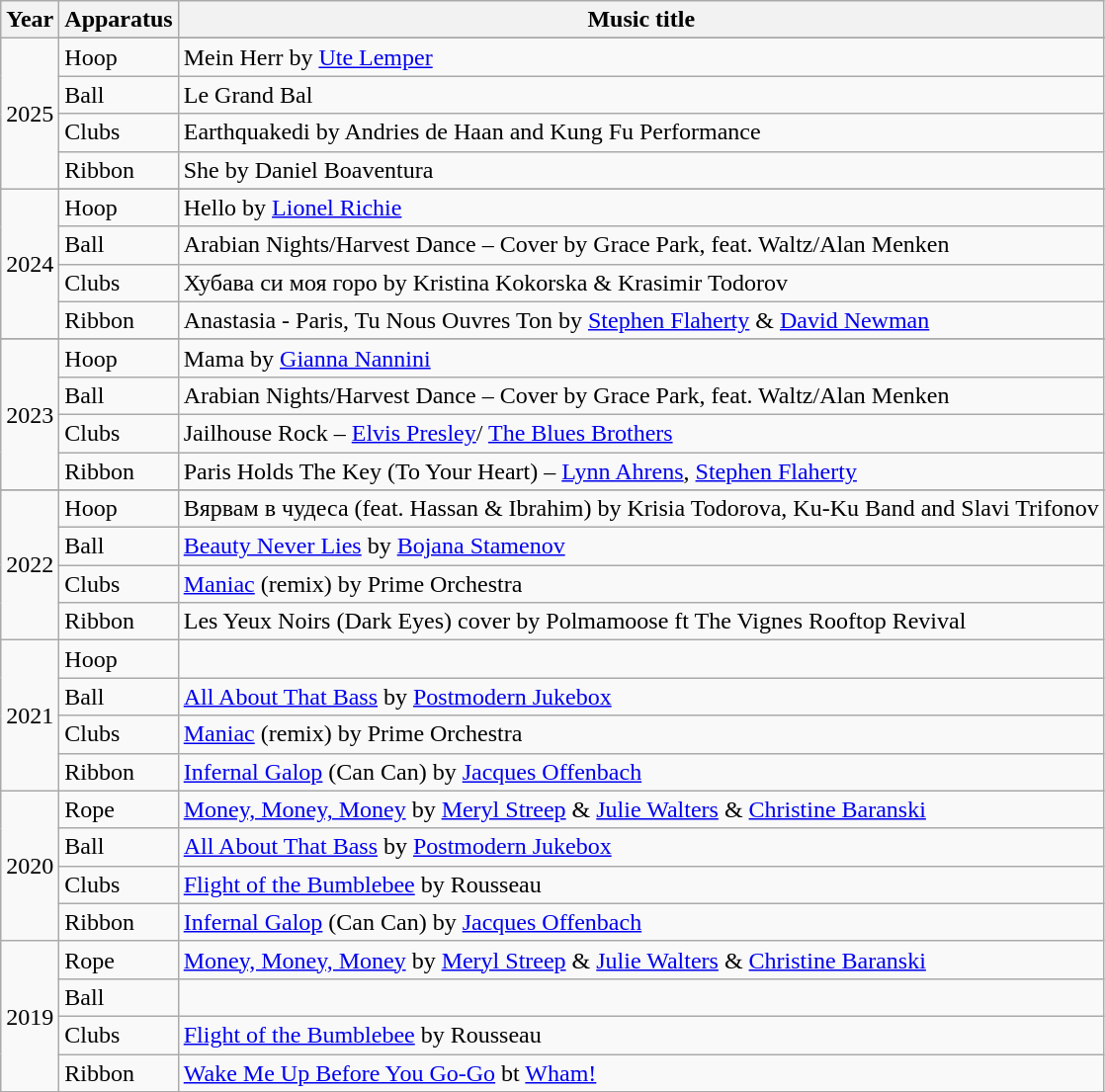<table class="wikitable">
<tr>
<th>Year</th>
<th>Apparatus</th>
<th>Music title</th>
</tr>
<tr>
<td rowspan="5">2025</td>
</tr>
<tr>
<td>Hoop</td>
<td>Mein Herr by <a href='#'>Ute Lemper</a></td>
</tr>
<tr>
<td>Ball</td>
<td>Le Grand Bal</td>
</tr>
<tr>
<td>Clubs</td>
<td>Earthquakedi by Andries de Haan and Kung Fu Performance</td>
</tr>
<tr>
<td>Ribbon</td>
<td>She by Daniel Boaventura</td>
</tr>
<tr>
<td rowspan="5">2024</td>
</tr>
<tr>
<td>Hoop</td>
<td>Hello by <a href='#'>Lionel Richie</a></td>
</tr>
<tr>
<td>Ball</td>
<td>Arabian Nights/Harvest Dance – Cover by Grace Park, feat. Waltz/Alan Menken</td>
</tr>
<tr>
<td>Clubs</td>
<td>Хубава си моя горо by Kristina Kokorska & Krasimir Todorov</td>
</tr>
<tr>
<td>Ribbon</td>
<td>Anastasia - Paris, Tu Nous Ouvres Ton by <a href='#'>Stephen Flaherty</a> & <a href='#'>David Newman</a></td>
</tr>
<tr>
</tr>
<tr>
<td rowspan="5">2023</td>
</tr>
<tr>
<td>Hoop</td>
<td>Mama by <a href='#'>Gianna Nannini</a></td>
</tr>
<tr>
<td>Ball</td>
<td>Arabian Nights/Harvest Dance – Cover by Grace Park, feat. Waltz/Alan Menken</td>
</tr>
<tr>
<td>Clubs</td>
<td>Jailhouse Rock – <a href='#'>Elvis Presley</a>/ <a href='#'>The Blues Brothers</a></td>
</tr>
<tr>
<td>Ribbon</td>
<td>Paris Holds The Key (To Your Heart) – <a href='#'>Lynn Ahrens</a>, <a href='#'>Stephen Flaherty</a></td>
</tr>
<tr>
</tr>
<tr>
<td rowspan="5">2022</td>
</tr>
<tr>
<td>Hoop</td>
<td>Вярвам в чудеса (feat. Hassan & Ibrahim) by Krisia Todorova, Ku-Ku Band and Slavi Trifonov</td>
</tr>
<tr>
<td>Ball</td>
<td><a href='#'>Beauty Never Lies</a> by <a href='#'>Bojana Stamenov</a></td>
</tr>
<tr>
<td>Clubs</td>
<td><a href='#'>Maniac</a> (remix) by Prime Orchestra</td>
</tr>
<tr>
<td>Ribbon</td>
<td>Les Yeux Noirs (Dark Eyes) cover by Polmamoose ft The Vignes Rooftop Revival</td>
</tr>
<tr>
<td rowspan="4">2021</td>
<td>Hoop</td>
<td></td>
</tr>
<tr>
<td>Ball</td>
<td><a href='#'>All About That Bass</a> by <a href='#'>Postmodern Jukebox</a></td>
</tr>
<tr>
<td>Clubs</td>
<td><a href='#'>Maniac</a> (remix) by Prime Orchestra</td>
</tr>
<tr>
<td>Ribbon</td>
<td><a href='#'>Infernal Galop</a> (Can Can) by <a href='#'>Jacques Offenbach</a></td>
</tr>
<tr>
<td rowspan="4">2020</td>
<td>Rope</td>
<td><a href='#'>Money, Money, Money</a> by <a href='#'>Meryl Streep</a> & <a href='#'>Julie Walters</a> & <a href='#'>Christine Baranski</a></td>
</tr>
<tr>
<td>Ball</td>
<td><a href='#'>All About That Bass</a> by <a href='#'>Postmodern Jukebox</a></td>
</tr>
<tr>
<td>Clubs</td>
<td><a href='#'>Flight of the Bumblebee</a> by Rousseau</td>
</tr>
<tr>
<td>Ribbon</td>
<td><a href='#'>Infernal Galop</a> (Can Can) by <a href='#'>Jacques Offenbach</a></td>
</tr>
<tr>
<td rowspan="4">2019</td>
<td>Rope</td>
<td><a href='#'>Money, Money, Money</a> by <a href='#'>Meryl Streep</a> & <a href='#'>Julie Walters</a> & <a href='#'>Christine Baranski</a></td>
</tr>
<tr>
<td>Ball</td>
<td></td>
</tr>
<tr>
<td>Clubs</td>
<td><a href='#'>Flight of the Bumblebee</a> by Rousseau</td>
</tr>
<tr>
<td>Ribbon</td>
<td><a href='#'>Wake Me Up Before You Go-Go</a> bt <a href='#'>Wham!</a></td>
</tr>
<tr>
</tr>
</table>
